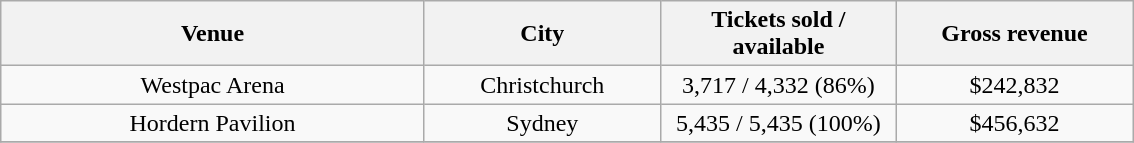<table class="wikitable" style="text-align:center;">
<tr>
<th width="275">Venue</th>
<th width="150">City</th>
<th width="150">Tickets sold / available</th>
<th width="150">Gross revenue</th>
</tr>
<tr>
<td>Westpac Arena</td>
<td>Christchurch</td>
<td>3,717 / 4,332 (86%)</td>
<td>$242,832</td>
</tr>
<tr>
<td>Hordern Pavilion</td>
<td>Sydney</td>
<td>5,435 / 5,435 (100%)</td>
<td>$456,632</td>
</tr>
<tr>
</tr>
</table>
